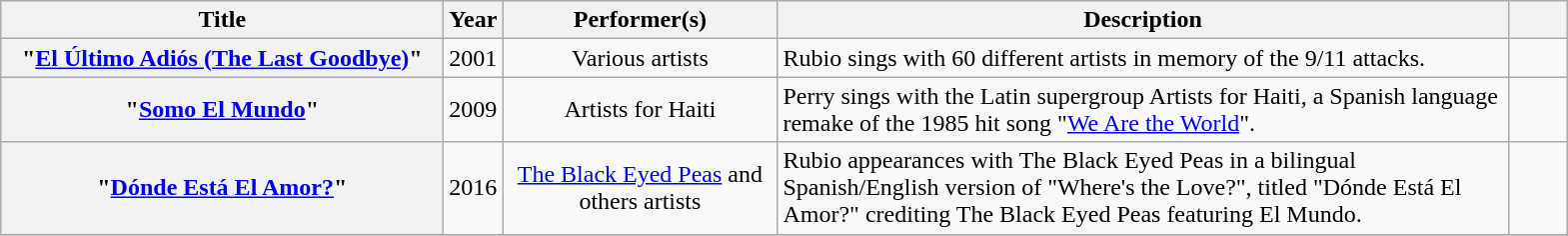<table class="wikitable sortable plainrowheaders" style="text-align: center;">
<tr>
<th scope="col" style="width: 18em;">Title</th>
<th scope="col" style="width: 2em;">Year</th>
<th scope="col" style="width: 11em;">Performer(s)</th>
<th scope="col" style="width: 30em;" class="unsortable">Description</th>
<th scope="col" style="width: 2em;" class="unsortable"></th>
</tr>
<tr>
<th scope="row">"<a href='#'>El Último Adiós (The Last Goodbye)</a>"</th>
<td>2001</td>
<td>Various artists</td>
<td style="text-align:left;">Rubio sings with 60 different artists in memory of the 9/11 attacks.</td>
<td style="text-align:center;"></td>
</tr>
<tr>
<th scope="row">"<a href='#'>Somo El Mundo</a>"</th>
<td>2009</td>
<td>Artists for Haiti</td>
<td style="text-align:left;">Perry sings with the Latin supergroup Artists for Haiti, a Spanish language remake of the 1985 hit song "<a href='#'>We Are the World</a>".</td>
<td style="text-align:center;"></td>
</tr>
<tr>
<th scope="row">"<a href='#'>Dónde Está El Amor?</a>"</th>
<td>2016</td>
<td><a href='#'>The Black Eyed Peas</a> and others artists</td>
<td style="text-align:left;">Rubio appearances with The Black Eyed Peas in a bilingual Spanish/English version of "Where's the Love?", titled "Dónde Está El Amor?" crediting The Black Eyed Peas featuring El Mundo.</td>
<td style="text-align:center;"></td>
</tr>
<tr>
</tr>
</table>
